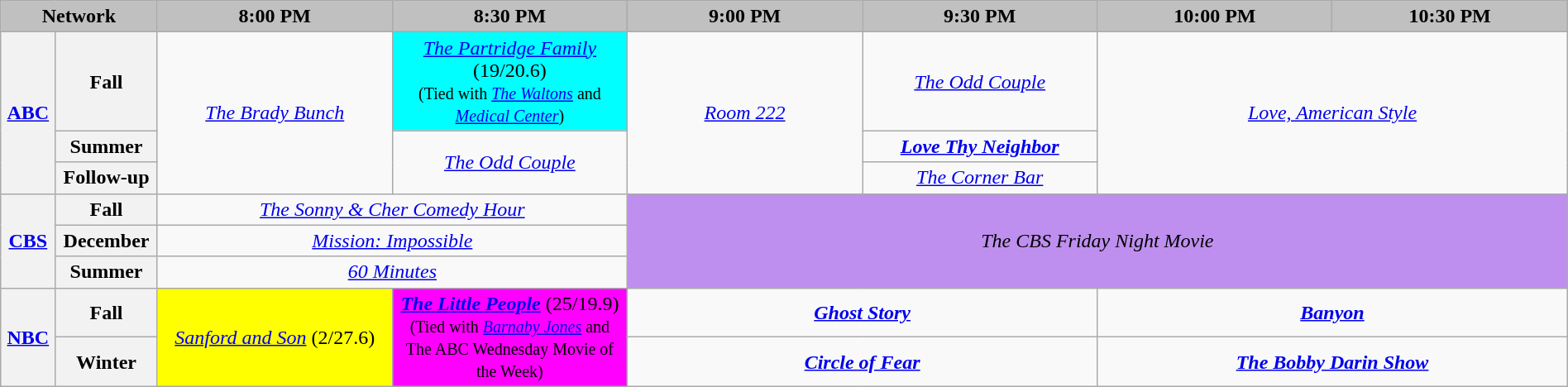<table class="wikitable plainrowheaders" style="width:100%; margin:auto; text-align:center;">
<tr>
<th colspan="2" style="background-color:#C0C0C0;width:10%;">Network</th>
<th style="background-color:#C0C0C0;width:15%;">8:00 PM</th>
<th style="background-color:#C0C0C0;width:15%;">8:30 PM</th>
<th style="background-color:#C0C0C0;width:15%;">9:00 PM</th>
<th style="background-color:#C0C0C0;width:15%;">9:30 PM</th>
<th style="background-color:#C0C0C0;width:15%;">10:00 PM</th>
<th style="background-color:#C0C0C0;width:15%;">10:30 PM</th>
</tr>
<tr>
<th rowspan="3"><a href='#'>ABC</a></th>
<th>Fall</th>
<td rowspan="3"><em><a href='#'>The Brady Bunch</a></em></td>
<td bgcolor="#00FFFF"><em><a href='#'>The Partridge Family</a></em> (19/20.6)<br><small>(Tied with <em><a href='#'>The Waltons</a></em> and <em><a href='#'>Medical Center</a></em>)</small></td>
<td rowspan="3"><em><a href='#'>Room 222</a></em></td>
<td><em><a href='#'>The Odd Couple</a></em></td>
<td colspan="2" rowspan="3"><em><a href='#'>Love, American Style</a></em></td>
</tr>
<tr>
<th>Summer</th>
<td rowspan="2"><em><a href='#'>The Odd Couple</a></em></td>
<td><strong><em><a href='#'>Love Thy Neighbor</a></em></strong></td>
</tr>
<tr>
<th>Follow-up</th>
<td><em><a href='#'>The Corner Bar</a></em></td>
</tr>
<tr>
<th rowspan="3"><a href='#'>CBS</a></th>
<th>Fall</th>
<td colspan="2"><em><a href='#'>The Sonny & Cher Comedy Hour</a></em></td>
<td bgcolor="#bf8fef" colspan="4" rowspan="3"><em>The CBS Friday Night Movie</em></td>
</tr>
<tr>
<th>December</th>
<td colspan="2"><em><a href='#'>Mission: Impossible</a></em></td>
</tr>
<tr>
<th>Summer</th>
<td colspan="2"><em><a href='#'>60 Minutes</a></em></td>
</tr>
<tr>
<th rowspan="2"><a href='#'>NBC</a></th>
<th>Fall</th>
<td bgcolor="#FFFF00" rowspan="2"><em><a href='#'>Sanford and Son</a></em> (2/27.6)</td>
<td bgcolor="#FF00FF" rowspan="2"><strong><em><a href='#'>The Little People</a></em></strong> (25/19.9)<br><small>(Tied with <em><a href='#'>Barnaby Jones</a></em> and The ABC Wednesday Movie of the Week)</small></td>
<td colspan="2"><strong><em><a href='#'>Ghost Story</a></em></strong></td>
<td colspan="2"><strong><em><a href='#'>Banyon</a></em></strong></td>
</tr>
<tr>
<th>Winter</th>
<td colspan="2"><strong><em><a href='#'>Circle of Fear</a></em></strong></td>
<td colspan="2"><strong><em><a href='#'>The Bobby Darin Show</a></em></strong></td>
</tr>
</table>
